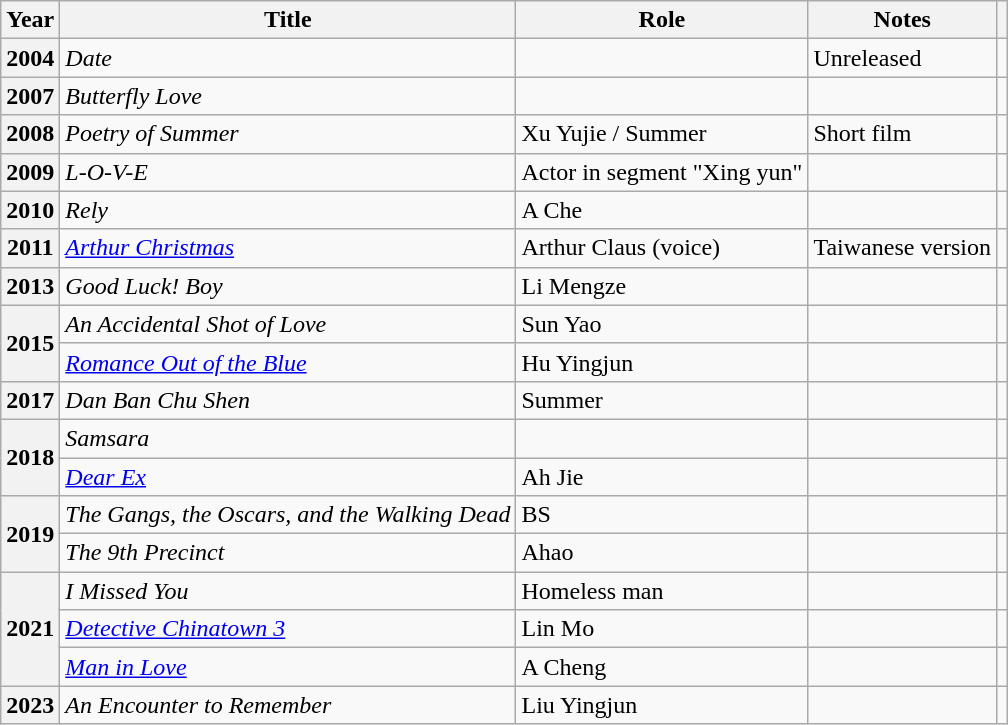<table class="wikitable plainrowheaders sortable"  style=font-size:100%>
<tr>
<th scope="col">Year</th>
<th scope="col">Title</th>
<th scope="col">Role</th>
<th scope="col" class="unsortable">Notes</th>
<th scope="col" class="unsortable"></th>
</tr>
<tr>
<th scope=row>2004</th>
<td><em>Date</em></td>
<td></td>
<td>Unreleased</td>
<td></td>
</tr>
<tr>
<th scope=row>2007</th>
<td><em>Butterfly Love</em></td>
<td></td>
<td></td>
<td></td>
</tr>
<tr>
<th scope=row>2008</th>
<td><em>Poetry of Summer</em></td>
<td>Xu Yujie / Summer</td>
<td>Short film</td>
<td></td>
</tr>
<tr>
<th scope=row>2009</th>
<td><em>L-O-V-E</em></td>
<td>Actor in segment "Xing yun"</td>
<td></td>
<td></td>
</tr>
<tr>
<th scope=row>2010</th>
<td><em>Rely</em></td>
<td>A Che</td>
<td></td>
<td></td>
</tr>
<tr>
<th scope=row>2011</th>
<td><em><a href='#'>Arthur Christmas</a></em></td>
<td>Arthur Claus (voice)</td>
<td>Taiwanese version</td>
<td></td>
</tr>
<tr>
<th scope=row>2013</th>
<td><em>Good Luck! Boy</em></td>
<td>Li Mengze</td>
<td></td>
<td></td>
</tr>
<tr>
<th scope=row rowspan="2">2015</th>
<td><em>An Accidental Shot of Love</em></td>
<td>Sun Yao</td>
<td></td>
<td></td>
</tr>
<tr>
<td><em><a href='#'>Romance Out of the Blue</a></em></td>
<td>Hu Yingjun</td>
<td></td>
<td></td>
</tr>
<tr>
<th scope=row>2017</th>
<td><em>Dan Ban Chu Shen</em></td>
<td>Summer</td>
<td></td>
<td></td>
</tr>
<tr>
<th scope=row rowspan="2">2018</th>
<td><em>Samsara</em></td>
<td></td>
<td></td>
<td></td>
</tr>
<tr>
<td><em><a href='#'>Dear Ex</a></em></td>
<td>Ah Jie</td>
<td></td>
<td></td>
</tr>
<tr>
<th scope=row rowspan="2">2019</th>
<td><em>The Gangs, the Oscars, and the Walking Dead</em></td>
<td>BS</td>
<td></td>
<td></td>
</tr>
<tr>
<td><em>The 9th Precinct</em></td>
<td>Ahao</td>
<td></td>
<td></td>
</tr>
<tr>
<th scope=row rowspan="3">2021</th>
<td><em>I Missed You</em></td>
<td>Homeless man</td>
<td></td>
<td></td>
</tr>
<tr>
<td><em><a href='#'>Detective Chinatown 3</a></em></td>
<td>Lin Mo</td>
<td></td>
<td></td>
</tr>
<tr>
<td><em><a href='#'>Man in Love</a></em></td>
<td>A Cheng</td>
<td></td>
<td></td>
</tr>
<tr>
<th scope=row>2023</th>
<td><em>An Encounter to Remember</em></td>
<td>Liu Yingjun</td>
<td></td>
<td></td>
</tr>
</table>
